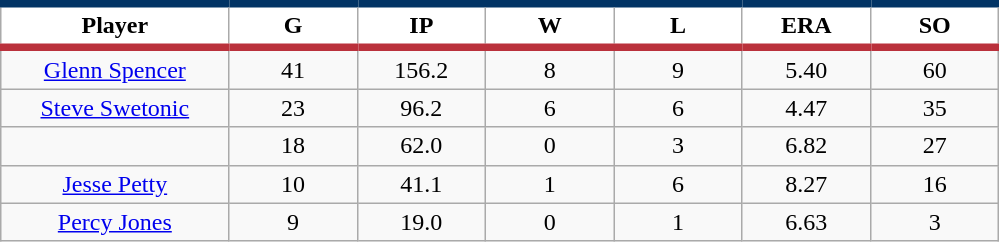<table class="wikitable sortable">
<tr>
<th style="background:#FFFFFF; border-top:#023465 5px solid; border-bottom:#ba313c 5px solid;" width="16%">Player</th>
<th style="background:#FFFFFF; border-top:#023465 5px solid; border-bottom:#ba313c 5px solid;" width="9%">G</th>
<th style="background:#FFFFFF; border-top:#023465 5px solid; border-bottom:#ba313c 5px solid;" width="9%">IP</th>
<th style="background:#FFFFFF; border-top:#023465 5px solid; border-bottom:#ba313c 5px solid;" width="9%">W</th>
<th style="background:#FFFFFF; border-top:#023465 5px solid; border-bottom:#ba313c 5px solid;" width="9%">L</th>
<th style="background:#FFFFFF; border-top:#023465 5px solid; border-bottom:#ba313c 5px solid;" width="9%">ERA</th>
<th style="background:#FFFFFF; border-top:#023465 5px solid; border-bottom:#ba313c 5px solid;" width="9%">SO</th>
</tr>
<tr align="center">
<td><a href='#'>Glenn Spencer</a></td>
<td>41</td>
<td>156.2</td>
<td>8</td>
<td>9</td>
<td>5.40</td>
<td>60</td>
</tr>
<tr align=center>
<td><a href='#'>Steve Swetonic</a></td>
<td>23</td>
<td>96.2</td>
<td>6</td>
<td>6</td>
<td>4.47</td>
<td>35</td>
</tr>
<tr align=center>
<td></td>
<td>18</td>
<td>62.0</td>
<td>0</td>
<td>3</td>
<td>6.82</td>
<td>27</td>
</tr>
<tr align="center">
<td><a href='#'>Jesse Petty</a></td>
<td>10</td>
<td>41.1</td>
<td>1</td>
<td>6</td>
<td>8.27</td>
<td>16</td>
</tr>
<tr align=center>
<td><a href='#'>Percy Jones</a></td>
<td>9</td>
<td>19.0</td>
<td>0</td>
<td>1</td>
<td>6.63</td>
<td>3</td>
</tr>
</table>
